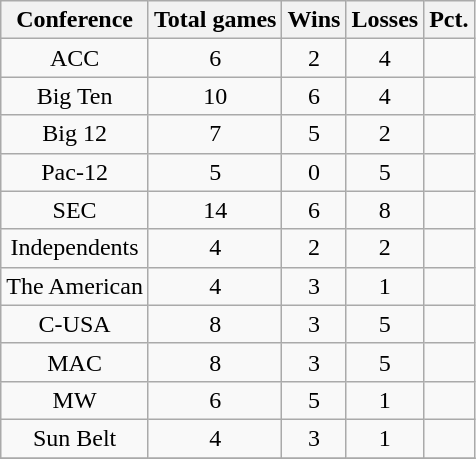<table class="wikitable sortable" style=text-align:center>
<tr>
<th>Conference</th>
<th>Total games</th>
<th>Wins</th>
<th>Losses</th>
<th>Pct.</th>
</tr>
<tr>
<td>ACC</td>
<td>6</td>
<td>2</td>
<td>4</td>
<td></td>
</tr>
<tr>
<td>Big Ten</td>
<td>10</td>
<td>6</td>
<td>4</td>
<td></td>
</tr>
<tr>
<td>Big 12</td>
<td>7</td>
<td>5</td>
<td>2</td>
<td></td>
</tr>
<tr>
<td>Pac-12</td>
<td>5</td>
<td>0</td>
<td>5</td>
<td></td>
</tr>
<tr>
<td>SEC</td>
<td>14</td>
<td>6</td>
<td>8</td>
<td></td>
</tr>
<tr>
<td>Independents</td>
<td>4</td>
<td>2</td>
<td>2</td>
<td></td>
</tr>
<tr>
<td>The American</td>
<td>4</td>
<td>3</td>
<td>1</td>
<td></td>
</tr>
<tr>
<td>C-USA</td>
<td>8</td>
<td>3</td>
<td>5</td>
<td></td>
</tr>
<tr>
<td>MAC</td>
<td>8</td>
<td>3</td>
<td>5</td>
<td></td>
</tr>
<tr>
<td>MW</td>
<td>6</td>
<td>5</td>
<td>1</td>
<td></td>
</tr>
<tr>
<td>Sun Belt</td>
<td>4</td>
<td>3</td>
<td>1</td>
<td></td>
</tr>
<tr>
</tr>
</table>
